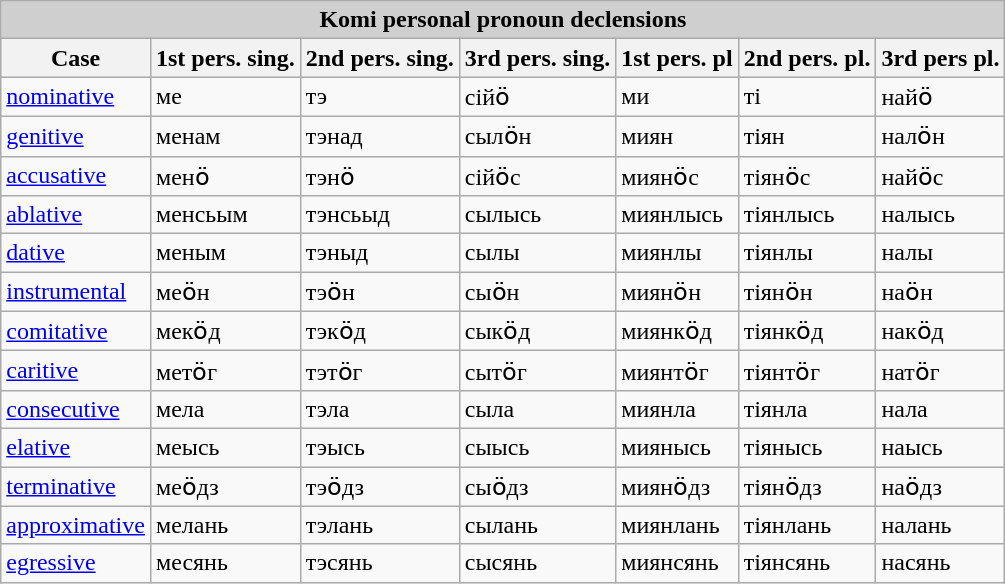<table class="wikitable">
<tr>
<th colspan="7" style="background:#cfcfcf;">Komi personal pronoun declensions</th>
</tr>
<tr style="background:#dfdfdf;" |>
<th>Case</th>
<th>1st pers. sing.</th>
<th>2nd pers. sing.</th>
<th>3rd pers. sing.</th>
<th>1st pers. pl</th>
<th>2nd pers. pl.</th>
<th>3rd pers pl.</th>
</tr>
<tr>
<td><a href='#'>nominative</a></td>
<td>ме</td>
<td>тэ</td>
<td>сійӧ</td>
<td>ми</td>
<td>ті</td>
<td>найӧ</td>
</tr>
<tr>
<td><a href='#'>genitive</a></td>
<td>менам</td>
<td>тэнад</td>
<td>сылӧн</td>
<td>миян</td>
<td>тіян</td>
<td>налӧн</td>
</tr>
<tr>
<td><a href='#'>accusative</a></td>
<td>менӧ</td>
<td>тэнӧ</td>
<td>сійӧс</td>
<td>миянӧс</td>
<td>тіянӧс</td>
<td>найӧс</td>
</tr>
<tr>
<td><a href='#'>ablative</a></td>
<td>менсьым</td>
<td>тэнсьыд</td>
<td>сылысь</td>
<td>миянлысь</td>
<td>тіянлысь</td>
<td>налысь</td>
</tr>
<tr>
<td><a href='#'>dative</a></td>
<td>меным</td>
<td>тэныд</td>
<td>сылы</td>
<td>миянлы</td>
<td>тіянлы</td>
<td>налы</td>
</tr>
<tr>
<td><a href='#'>instrumental</a></td>
<td>меӧн</td>
<td>тэӧн</td>
<td>сыӧн</td>
<td>миянӧн</td>
<td>тіянӧн</td>
<td>наӧн</td>
</tr>
<tr>
<td><a href='#'>comitative</a></td>
<td>мекӧд</td>
<td>тэкӧд</td>
<td>сыкӧд</td>
<td>миянкӧд</td>
<td>тіянкӧд</td>
<td>накӧд</td>
</tr>
<tr>
<td><a href='#'>caritive</a></td>
<td>метӧг</td>
<td>тэтӧг</td>
<td>сытӧг</td>
<td>миянтӧг</td>
<td>тіянтӧг</td>
<td>натӧг</td>
</tr>
<tr>
<td><a href='#'>consecutive</a></td>
<td>мела</td>
<td>тэла</td>
<td>сыла</td>
<td>миянла</td>
<td>тіянла</td>
<td>нала</td>
</tr>
<tr>
<td><a href='#'>elative</a></td>
<td>меысь</td>
<td>тэысь</td>
<td>сыысь</td>
<td>миянысь</td>
<td>тіянысь</td>
<td>наысь</td>
</tr>
<tr>
<td><a href='#'>terminative</a></td>
<td>меӧдз</td>
<td>тэӧдз</td>
<td>сыӧдз</td>
<td>миянӧдз</td>
<td>тіянӧдз</td>
<td>наӧдз</td>
</tr>
<tr>
<td><a href='#'>approximative</a></td>
<td>мелань</td>
<td>тэлань</td>
<td>сылань</td>
<td>миянлань</td>
<td>тіянлань</td>
<td>налань</td>
</tr>
<tr>
<td><a href='#'>egressive</a></td>
<td>месянь</td>
<td>тэсянь</td>
<td>сысянь</td>
<td>миянсянь</td>
<td>тіянсянь</td>
<td>насянь</td>
</tr>
</table>
